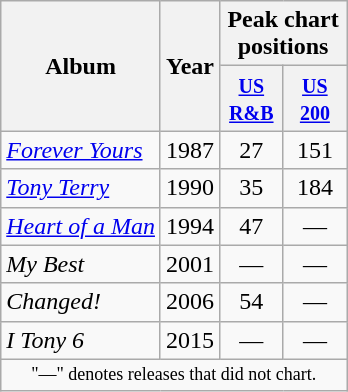<table class="wikitable">
<tr>
<th rowspan="2">Album</th>
<th rowspan="2">Year</th>
<th colspan="2">Peak chart positions</th>
</tr>
<tr>
<th width="35"><small><a href='#'>US R&B</a><br></small></th>
<th width="35"><small><a href='#'>US 200</a><br></small></th>
</tr>
<tr>
<td><em><a href='#'>Forever Yours</a></em></td>
<td align=center>1987</td>
<td align=center>27</td>
<td align=center>151</td>
</tr>
<tr>
<td><em><a href='#'>Tony Terry</a></em></td>
<td align=center>1990</td>
<td align=center>35</td>
<td align=center>184</td>
</tr>
<tr>
<td><em><a href='#'>Heart of a Man</a></em></td>
<td align=center>1994</td>
<td align=center>47</td>
<td align=center>—</td>
</tr>
<tr>
<td><em>My Best</em> </td>
<td align=center>2001</td>
<td align=center>—</td>
<td align=center>—</td>
</tr>
<tr>
<td><em>Changed!</em></td>
<td align=center>2006</td>
<td align=center>54</td>
<td align=center>—</td>
</tr>
<tr>
<td><em>I Tony 6</em></td>
<td align=center>2015</td>
<td align=center>—</td>
<td align=center>—</td>
</tr>
<tr>
<td colspan="6" style="text-align:center; font-size:9pt;">"—" denotes releases that did not chart.</td>
</tr>
</table>
